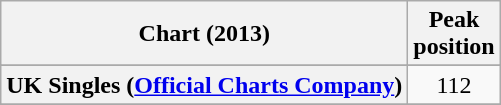<table class="wikitable sortable plainrowheaders" style="text-align:center;">
<tr>
<th scope="col">Chart (2013)</th>
<th scope="col">Peak<br>position</th>
</tr>
<tr>
</tr>
<tr>
<th scope="row">UK Singles (<a href='#'>Official Charts Company</a>)</th>
<td>112</td>
</tr>
<tr>
</tr>
</table>
